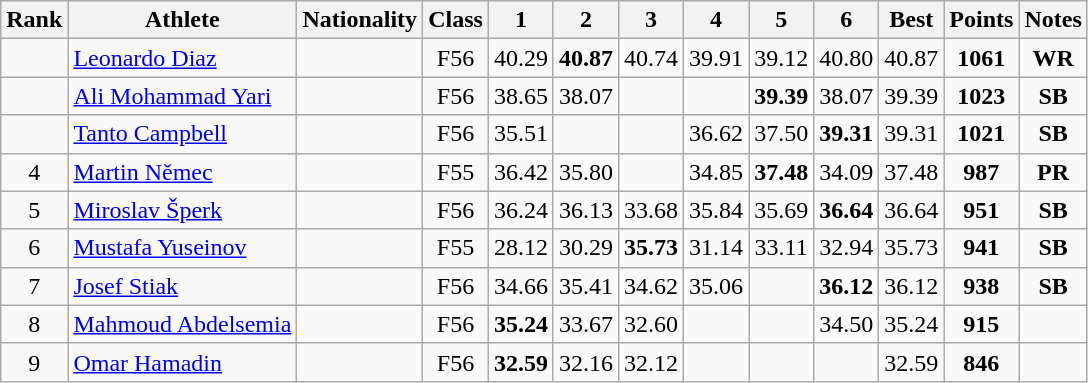<table class="wikitable sortable" style="text-align:center">
<tr>
<th>Rank</th>
<th>Athlete</th>
<th>Nationality</th>
<th>Class</th>
<th class="unsortable">1</th>
<th class="unsortable">2</th>
<th class="unsortable">3</th>
<th class="unsortable">4</th>
<th class="unsortable">5</th>
<th class="unsortable">6</th>
<th>Best</th>
<th>Points</th>
<th>Notes</th>
</tr>
<tr>
<td></td>
<td style="text-align:left;"><a href='#'>Leonardo Diaz</a></td>
<td style="text-align:left;"></td>
<td>F56</td>
<td>40.29</td>
<td><strong>40.87</strong></td>
<td>40.74</td>
<td>39.91</td>
<td>39.12</td>
<td>40.80</td>
<td>40.87</td>
<td><strong>1061</strong></td>
<td><strong>WR</strong></td>
</tr>
<tr>
<td></td>
<td style="text-align:left;"><a href='#'>Ali Mohammad Yari</a></td>
<td style="text-align:left;"></td>
<td>F56</td>
<td>38.65</td>
<td>38.07</td>
<td></td>
<td></td>
<td><strong>39.39</strong></td>
<td>38.07</td>
<td>39.39</td>
<td><strong>1023</strong></td>
<td><strong>SB</strong></td>
</tr>
<tr>
<td></td>
<td style="text-align:left;"><a href='#'>Tanto Campbell</a></td>
<td style="text-align:left;"></td>
<td>F56</td>
<td>35.51</td>
<td></td>
<td></td>
<td>36.62</td>
<td>37.50</td>
<td><strong>39.31</strong></td>
<td>39.31</td>
<td><strong>1021</strong></td>
<td><strong>SB</strong></td>
</tr>
<tr>
<td>4</td>
<td style="text-align:left;"><a href='#'>Martin Němec</a></td>
<td style="text-align:left;"></td>
<td>F55</td>
<td>36.42</td>
<td>35.80</td>
<td></td>
<td>34.85</td>
<td><strong>37.48</strong></td>
<td>34.09</td>
<td>37.48</td>
<td><strong>987</strong></td>
<td><strong>PR</strong></td>
</tr>
<tr>
<td>5</td>
<td style="text-align:left;"><a href='#'>Miroslav Šperk</a></td>
<td style="text-align:left;"></td>
<td>F56</td>
<td>36.24</td>
<td>36.13</td>
<td>33.68</td>
<td>35.84</td>
<td>35.69</td>
<td><strong>36.64</strong></td>
<td>36.64</td>
<td><strong>951</strong></td>
<td><strong>SB</strong></td>
</tr>
<tr>
<td>6</td>
<td style="text-align:left;"><a href='#'>Mustafa Yuseinov</a></td>
<td style="text-align:left;"></td>
<td>F55</td>
<td>28.12</td>
<td>30.29</td>
<td><strong>35.73</strong></td>
<td>31.14</td>
<td>33.11</td>
<td>32.94</td>
<td>35.73</td>
<td><strong>941</strong></td>
<td><strong>SB</strong></td>
</tr>
<tr>
<td>7</td>
<td style="text-align:left;"><a href='#'>Josef Stiak</a></td>
<td style="text-align:left;"></td>
<td>F56</td>
<td>34.66</td>
<td>35.41</td>
<td>34.62</td>
<td>35.06</td>
<td></td>
<td><strong>36.12</strong></td>
<td>36.12</td>
<td><strong>938</strong></td>
<td><strong>SB</strong></td>
</tr>
<tr>
<td>8</td>
<td style="text-align:left;"><a href='#'>Mahmoud Abdelsemia</a></td>
<td style="text-align:left;"></td>
<td>F56</td>
<td><strong>35.24</strong></td>
<td>33.67</td>
<td>32.60</td>
<td></td>
<td></td>
<td>34.50</td>
<td>35.24</td>
<td><strong>915</strong></td>
<td></td>
</tr>
<tr>
<td>9</td>
<td style="text-align:left;"><a href='#'>Omar Hamadin</a></td>
<td style="text-align:left;"></td>
<td>F56</td>
<td><strong>32.59</strong></td>
<td>32.16</td>
<td>32.12</td>
<td></td>
<td></td>
<td></td>
<td>32.59</td>
<td><strong>846</strong></td>
<td></td>
</tr>
</table>
